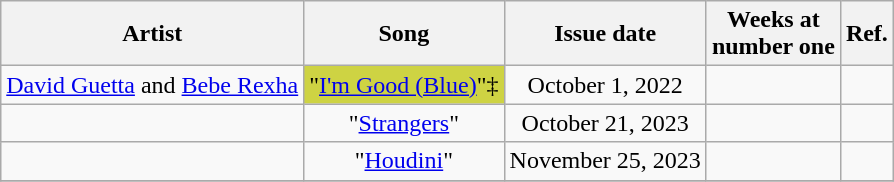<table class="wikitable plainrowheaders sortable">
<tr>
<th scope=col class= "unsortable">Artist</th>
<th scope=col class="unsortable">Song</th>
<th scope=col class="unsortable">Issue date</th>
<th scope=col class="unsortable">Weeks at<br>number one</th>
<th scope=col class="unsortable">Ref.</th>
</tr>
<tr>
<td style="text-align:center;"><a href='#'>David Guetta</a> and <a href='#'>Bebe Rexha</a></td>
<td style="text-align:center;background:#ced343;">"<a href='#'>I'm Good (Blue)</a>"‡</td>
<td style="text-align:center;">October 1, 2022</td>
<td style="text-align:center;"></td>
<td></td>
</tr>
<tr>
<td style="text-align:center;"></td>
<td style="text-align:center;">"<a href='#'>Strangers</a>"</td>
<td style="text-align:center;">October 21, 2023</td>
<td style="text-align:center;"></td>
<td></td>
</tr>
<tr>
<td style="text-align:center;"></td>
<td style="text-align:center;">"<a href='#'>Houdini</a>"</td>
<td style="text-align:center;">November 25, 2023</td>
<td style="text-align:center;"></td>
<td></td>
</tr>
<tr>
</tr>
</table>
